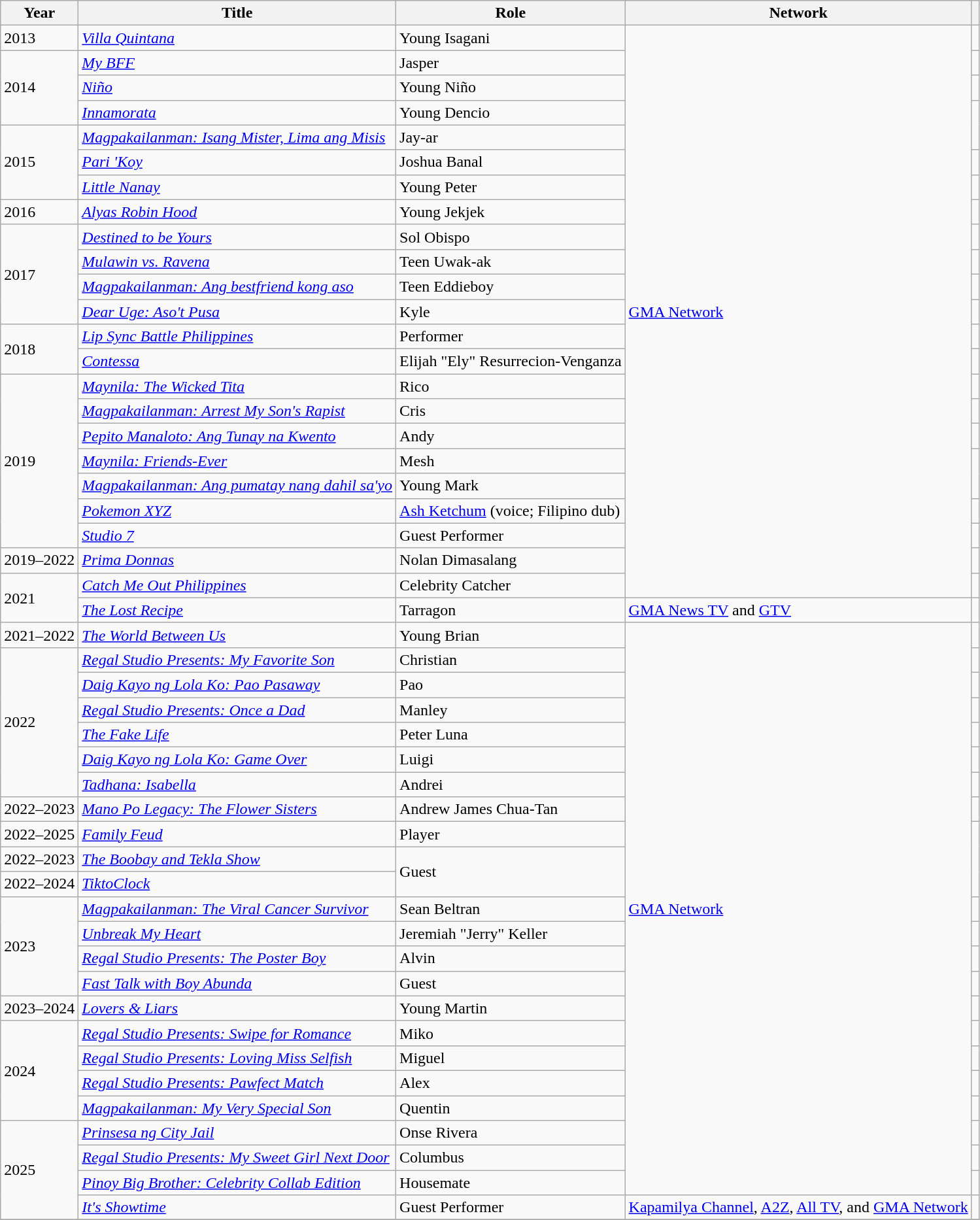<table class="wikitable sortable">
<tr>
<th scope="col">Year</th>
<th scope="col">Title</th>
<th scope="col">Role</th>
<th scope="col">Network</th>
<th scope="col" class="unsortable"></th>
</tr>
<tr>
<td>2013</td>
<td><em><a href='#'>Villa Quintana</a></em></td>
<td>Young Isagani</td>
<td rowspan="23"><a href='#'>GMA Network</a></td>
<td style="text-align:center"></td>
</tr>
<tr>
<td rowspan="3">2014</td>
<td><em><a href='#'>My BFF</a></em></td>
<td>Jasper</td>
<td style="text-align:center"></td>
</tr>
<tr>
<td><em><a href='#'>Niño</a></em></td>
<td>Young Niño</td>
<td style="text-align:center"></td>
</tr>
<tr>
<td><em><a href='#'>Innamorata</a></em></td>
<td>Young Dencio</td>
<td style="text-align:center" rowspan="2"></td>
</tr>
<tr>
<td rowspan="3">2015</td>
<td><em><a href='#'>Magpakailanman: Isang Mister, Lima ang Misis</a></em></td>
<td>Jay-ar</td>
</tr>
<tr>
<td><em><a href='#'>Pari 'Koy</a></em></td>
<td>Joshua Banal</td>
<td style="text-align:center"></td>
</tr>
<tr>
<td><em><a href='#'>Little Nanay</a></em></td>
<td>Young Peter</td>
<td style="text-align:center"></td>
</tr>
<tr>
<td>2016</td>
<td><em><a href='#'>Alyas Robin Hood</a></em></td>
<td>Young Jekjek</td>
<td style="text-align:center"></td>
</tr>
<tr>
<td rowspan="4">2017</td>
<td><em><a href='#'>Destined to be Yours</a></em></td>
<td>Sol Obispo</td>
<td style="text-align:center"></td>
</tr>
<tr>
<td><em><a href='#'>Mulawin vs. Ravena</a></em></td>
<td>Teen Uwak-ak</td>
<td style="text-align:center"></td>
</tr>
<tr>
<td><em><a href='#'>Magpakailanman: Ang bestfriend kong aso</a></em></td>
<td>Teen Eddieboy</td>
<td style="text-align:center"></td>
</tr>
<tr>
<td><em><a href='#'>Dear Uge: Aso't Pusa</a></em></td>
<td>Kyle</td>
<td style="text-align:center"></td>
</tr>
<tr>
<td rowspan="2">2018</td>
<td><em><a href='#'>Lip Sync Battle Philippines</a></em></td>
<td>Performer</td>
<td style="text-align:center"></td>
</tr>
<tr>
<td><em><a href='#'>Contessa</a></em></td>
<td>Elijah "Ely" Resurrecion-Venganza</td>
<td style="text-align:center"></td>
</tr>
<tr>
<td rowspan="7">2019</td>
<td><a href='#'><em>Maynila: The Wicked Tita</em></a></td>
<td>Rico</td>
<td style="text-align:center"></td>
</tr>
<tr>
<td><em><a href='#'>Magpakailanman: Arrest My Son's Rapist</a></em></td>
<td>Cris</td>
<td style="text-align:center"></td>
</tr>
<tr>
<td><em><a href='#'>Pepito Manaloto: Ang Tunay na Kwento</a></em></td>
<td>Andy</td>
<td style="text-align:center"></td>
</tr>
<tr>
<td><em><a href='#'>Maynila: Friends-Ever</a></em></td>
<td>Mesh</td>
<td style="text-align:center" rowspan="2"></td>
</tr>
<tr>
<td><em><a href='#'>Magpakailanman: Ang pumatay nang dahil sa'yo</a></em></td>
<td>Young Mark</td>
</tr>
<tr>
<td><em><a href='#'>Pokemon XYZ</a></em></td>
<td><a href='#'>Ash Ketchum</a> (voice; Filipino dub)</td>
<td style="text-align:center"></td>
</tr>
<tr>
<td><em><a href='#'>Studio 7</a></em></td>
<td>Guest Performer</td>
<td style="text-align:center"></td>
</tr>
<tr>
<td>2019–2022</td>
<td><em><a href='#'>Prima Donnas</a></em></td>
<td>Nolan Dimasalang</td>
<td style="text-align:center"></td>
</tr>
<tr>
<td rowspan="2">2021</td>
<td><em><a href='#'>Catch Me Out Philippines</a></em></td>
<td>Celebrity Catcher</td>
<td style="text-align:center"></td>
</tr>
<tr>
<td><em><a href='#'>The Lost Recipe</a></em></td>
<td>Tarragon</td>
<td><a href='#'>GMA News TV</a> and <a href='#'>GTV</a></td>
<td style="text-align:center"></td>
</tr>
<tr>
<td>2021–2022</td>
<td><em><a href='#'>The World Between Us</a></em></td>
<td>Young Brian</td>
<td rowspan="23"><a href='#'>GMA Network</a></td>
<td style="text-align:center"></td>
</tr>
<tr>
<td rowspan="6">2022</td>
<td><em><a href='#'>Regal Studio Presents: My Favorite Son</a></em></td>
<td>Christian</td>
<td style="text-align:center"></td>
</tr>
<tr>
<td><em><a href='#'>Daig Kayo ng Lola Ko: Pao Pasaway</a></em></td>
<td>Pao</td>
<td style="text-align:center"></td>
</tr>
<tr>
<td><em><a href='#'>Regal Studio Presents: Once a Dad</a></em></td>
<td>Manley</td>
<td style="text-align:center"></td>
</tr>
<tr>
<td><em><a href='#'>The Fake Life</a></em></td>
<td>Peter Luna</td>
<td style="text-align:center"></td>
</tr>
<tr>
<td><em><a href='#'>Daig Kayo ng Lola Ko: Game Over</a></em></td>
<td>Luigi</td>
<td style="text-align:center"></td>
</tr>
<tr>
<td><em><a href='#'>Tadhana: Isabella</a></em></td>
<td>Andrei</td>
<td style="text-align:center"></td>
</tr>
<tr>
<td>2022–2023</td>
<td><em><a href='#'>Mano Po Legacy: The Flower Sisters</a></em></td>
<td>Andrew James Chua-Tan</td>
<td style="text-align:center"></td>
</tr>
<tr>
<td>2022–2025</td>
<td><em><a href='#'>Family Feud</a></em></td>
<td>Player</td>
<td style="text-align:center" rowspan="3"></td>
</tr>
<tr>
<td>2022–2023</td>
<td><em><a href='#'>The Boobay and Tekla Show</a></em></td>
<td rowspan="2">Guest</td>
</tr>
<tr>
<td>2022–2024</td>
<td><em><a href='#'>TiktoClock</a></em></td>
</tr>
<tr>
<td rowspan="4">2023</td>
<td><em><a href='#'>Magpakailanman: The Viral Cancer Survivor</a></em></td>
<td>Sean Beltran</td>
<td style="text-align:center"></td>
</tr>
<tr>
<td><em><a href='#'>Unbreak My Heart</a></em></td>
<td>Jeremiah "Jerry" Keller</td>
<td style="text-align:center"></td>
</tr>
<tr>
<td><em><a href='#'>Regal Studio Presents: The Poster Boy</a></em></td>
<td>Alvin</td>
<td style="text-align:center"></td>
</tr>
<tr>
<td><em><a href='#'>Fast Talk with Boy Abunda</a></em></td>
<td>Guest</td>
<td style="text-align:center"></td>
</tr>
<tr>
<td>2023–2024</td>
<td><em><a href='#'>Lovers & Liars</a></em></td>
<td>Young Martin</td>
<td style="text-align:center"></td>
</tr>
<tr>
<td rowspan="4">2024</td>
<td><em><a href='#'>Regal Studio Presents: Swipe for Romance</a></em></td>
<td>Miko</td>
<td style="text-align:center"></td>
</tr>
<tr>
<td><em><a href='#'>Regal Studio Presents: Loving Miss Selfish</a></em></td>
<td>Miguel</td>
<td style="text-align:center"></td>
</tr>
<tr>
<td><em><a href='#'>Regal Studio Presents: Pawfect Match</a></em></td>
<td>Alex</td>
<td style="text-align:center"></td>
</tr>
<tr>
<td><em><a href='#'>Magpakailanman: My Very Special Son</a></em></td>
<td>Quentin</td>
<td style="text-align:center"></td>
</tr>
<tr>
<td rowspan="4">2025</td>
<td><em><a href='#'>Prinsesa ng City Jail</a></em></td>
<td>Onse Rivera</td>
<td style="text-align:center"></td>
</tr>
<tr>
<td><em><a href='#'>Regal Studio Presents: My Sweet Girl Next Door</a></em></td>
<td>Columbus</td>
<td style="text-align:center"></td>
</tr>
<tr>
<td><em><a href='#'>Pinoy Big Brother: Celebrity Collab Edition</a></em></td>
<td>Housemate</td>
<td style="text-align:center"></td>
</tr>
<tr>
<td><em><a href='#'>It's Showtime</a></em></td>
<td>Guest Performer</td>
<td><a href='#'>Kapamilya Channel</a>, <a href='#'>A2Z</a>, <a href='#'>All TV</a>, and <a href='#'>GMA Network</a></td>
<td style="text-align:center"></td>
</tr>
<tr>
</tr>
</table>
